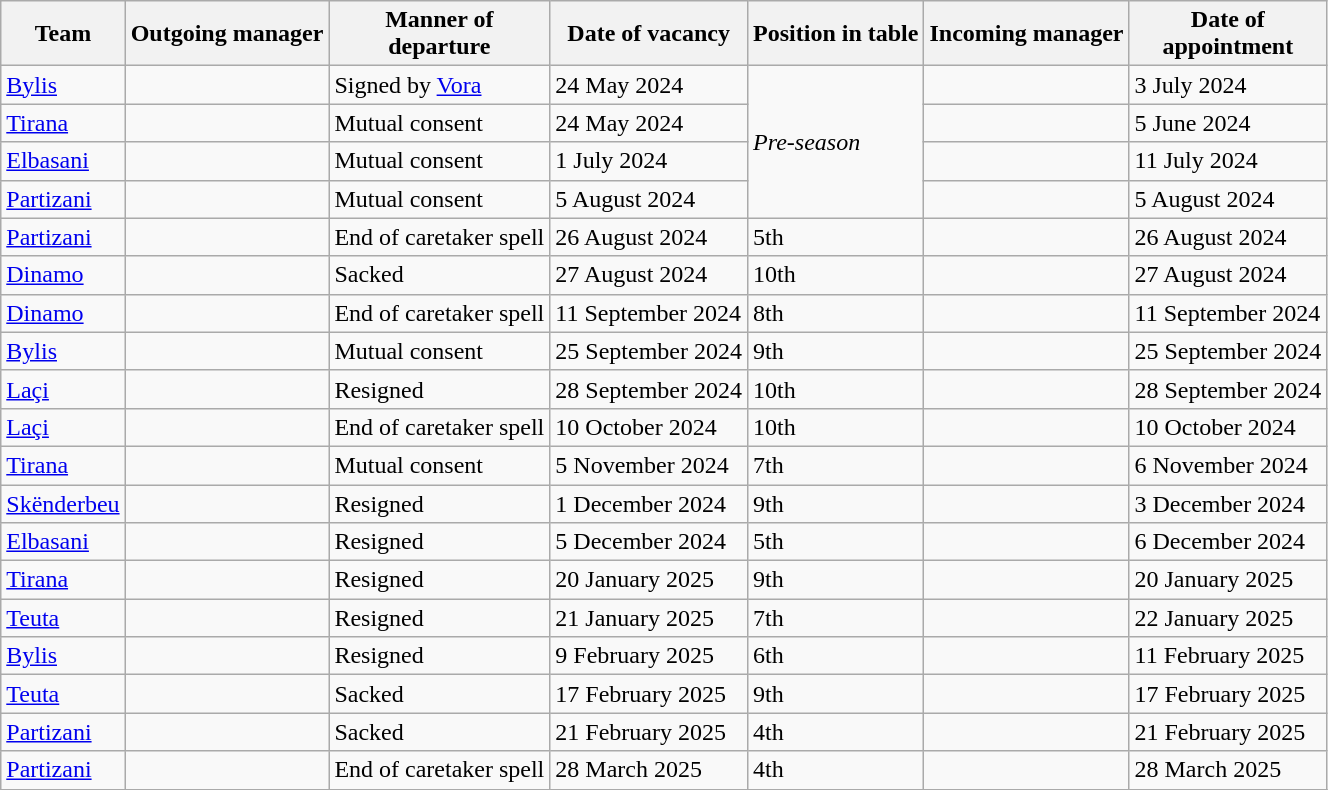<table class="wikitable sortable">
<tr>
<th>Team</th>
<th>Outgoing manager</th>
<th>Manner of<br>departure</th>
<th>Date of vacancy</th>
<th>Position in table</th>
<th>Incoming manager</th>
<th>Date of<br>appointment</th>
</tr>
<tr>
<td><a href='#'>Bylis</a></td>
<td> </td>
<td>Signed by <a href='#'>Vora</a></td>
<td>24 May 2024</td>
<td rowspan=4><em>Pre-season</em></td>
<td> </td>
<td>3 July 2024</td>
</tr>
<tr>
<td><a href='#'>Tirana</a></td>
<td> </td>
<td>Mutual consent</td>
<td>24 May 2024</td>
<td> </td>
<td>5 June 2024</td>
</tr>
<tr>
<td><a href='#'>Elbasani</a></td>
<td> </td>
<td>Mutual consent</td>
<td>1 July 2024</td>
<td> </td>
<td>11 July 2024</td>
</tr>
<tr>
<td><a href='#'>Partizani</a></td>
<td> </td>
<td>Mutual consent</td>
<td>5 August 2024</td>
<td> </td>
<td>5 August 2024</td>
</tr>
<tr>
<td><a href='#'>Partizani</a></td>
<td> </td>
<td>End of caretaker spell</td>
<td>26 August 2024</td>
<td>5th</td>
<td> </td>
<td>26 August 2024</td>
</tr>
<tr>
<td><a href='#'>Dinamo</a></td>
<td> </td>
<td>Sacked</td>
<td>27 August 2024</td>
<td>10th</td>
<td> </td>
<td>27 August 2024</td>
</tr>
<tr>
<td><a href='#'>Dinamo</a></td>
<td> </td>
<td>End of caretaker spell</td>
<td>11 September 2024</td>
<td>8th</td>
<td> </td>
<td>11 September 2024</td>
</tr>
<tr>
<td><a href='#'>Bylis</a></td>
<td> </td>
<td>Mutual consent</td>
<td>25 September 2024</td>
<td>9th</td>
<td> </td>
<td>25 September 2024</td>
</tr>
<tr>
<td><a href='#'>Laçi</a></td>
<td> </td>
<td>Resigned</td>
<td>28 September 2024</td>
<td>10th</td>
<td> </td>
<td>28 September 2024</td>
</tr>
<tr>
<td><a href='#'>Laçi</a></td>
<td> </td>
<td>End of caretaker spell</td>
<td>10 October 2024</td>
<td>10th</td>
<td> </td>
<td>10 October 2024</td>
</tr>
<tr>
<td><a href='#'>Tirana</a></td>
<td> </td>
<td>Mutual consent</td>
<td>5 November 2024</td>
<td>7th</td>
<td> </td>
<td>6 November 2024</td>
</tr>
<tr>
<td><a href='#'>Skënderbeu</a></td>
<td> </td>
<td>Resigned</td>
<td>1 December 2024</td>
<td>9th</td>
<td> </td>
<td>3 December 2024</td>
</tr>
<tr>
<td><a href='#'>Elbasani</a></td>
<td> </td>
<td>Resigned</td>
<td>5 December 2024</td>
<td>5th</td>
<td> </td>
<td>6 December 2024</td>
</tr>
<tr>
<td><a href='#'>Tirana</a></td>
<td> </td>
<td>Resigned</td>
<td>20 January 2025</td>
<td>9th</td>
<td> </td>
<td>20 January 2025</td>
</tr>
<tr>
<td><a href='#'>Teuta</a></td>
<td> </td>
<td>Resigned</td>
<td>21 January 2025</td>
<td>7th</td>
<td> </td>
<td>22 January 2025</td>
</tr>
<tr>
<td><a href='#'>Bylis</a></td>
<td> </td>
<td>Resigned</td>
<td>9 February 2025</td>
<td>6th</td>
<td> </td>
<td>11 February 2025</td>
</tr>
<tr>
<td><a href='#'>Teuta</a></td>
<td> </td>
<td>Sacked</td>
<td>17 February 2025</td>
<td>9th</td>
<td> </td>
<td>17 February 2025</td>
</tr>
<tr>
<td><a href='#'>Partizani</a></td>
<td> </td>
<td>Sacked</td>
<td>21 February 2025</td>
<td>4th</td>
<td> </td>
<td>21 February 2025</td>
</tr>
<tr>
<td><a href='#'>Partizani</a></td>
<td> </td>
<td>End of caretaker spell</td>
<td>28 March 2025</td>
<td>4th</td>
<td> </td>
<td>28 March 2025</td>
</tr>
<tr>
</tr>
</table>
